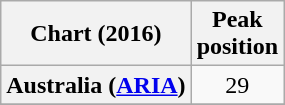<table class="wikitable sortable plainrowheaders" style="text-align:center">
<tr>
<th scope="col">Chart (2016)</th>
<th scope="col">Peak<br> position</th>
</tr>
<tr>
<th scope="row">Australia (<a href='#'>ARIA</a>)</th>
<td>29</td>
</tr>
<tr>
</tr>
</table>
